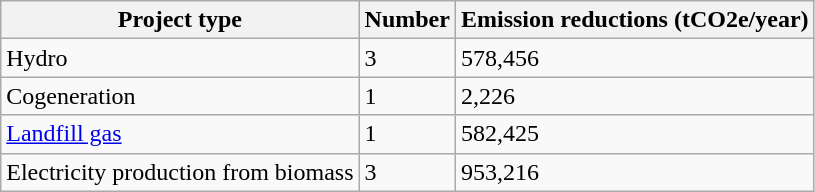<table class="wikitable">
<tr>
<th>Project type</th>
<th>Number</th>
<th>Emission reductions (tCO2e/year)</th>
</tr>
<tr>
<td>Hydro</td>
<td>3</td>
<td>578,456</td>
</tr>
<tr>
<td>Cogeneration</td>
<td>1</td>
<td>2,226</td>
</tr>
<tr>
<td><a href='#'>Landfill gas</a></td>
<td>1</td>
<td>582,425</td>
</tr>
<tr>
<td>Electricity production from biomass</td>
<td>3</td>
<td>953,216</td>
</tr>
</table>
